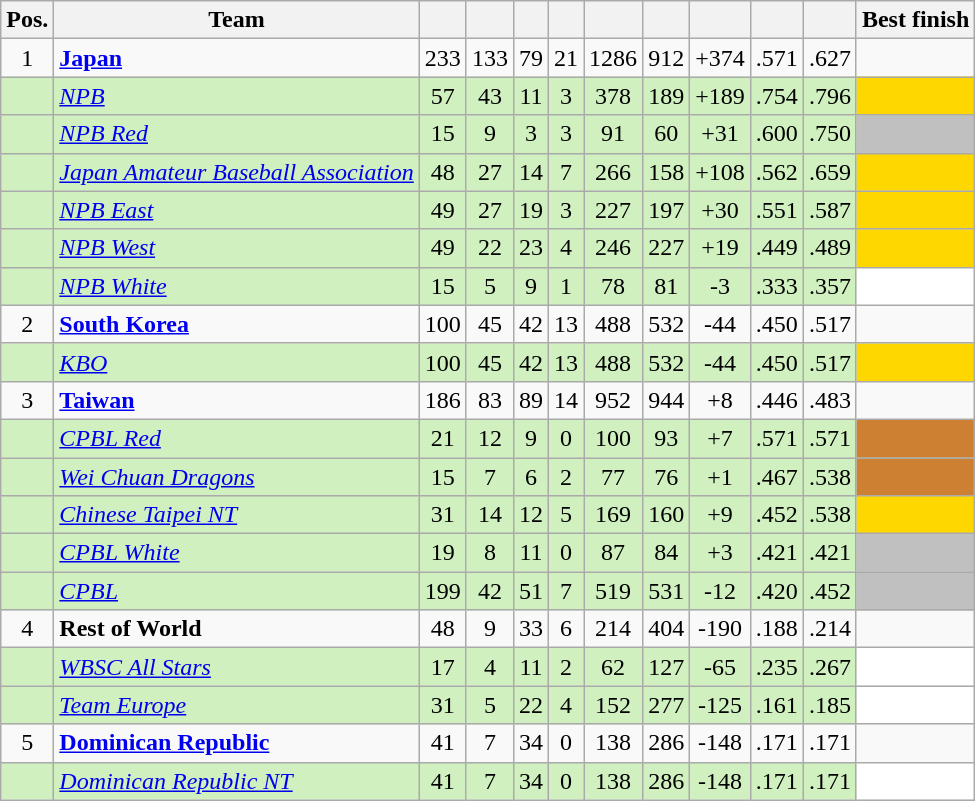<table class="wikitable sortable" style="text-align:center;">
<tr>
<th>Pos.</th>
<th>Team</th>
<th></th>
<th></th>
<th></th>
<th></th>
<th></th>
<th></th>
<th></th>
<th></th>
<th></th>
<th>Best finish</th>
</tr>
<tr>
<td>1</td>
<td align=left> <strong><a href='#'>Japan</a></strong></td>
<td>233</td>
<td>133</td>
<td>79</td>
<td>21</td>
<td>1286</td>
<td>912</td>
<td>+374</td>
<td>.571</td>
<td>.627</td>
<td></td>
</tr>
<tr bgcolor=#D0F0C0>
<td></td>
<td align=left> <em><a href='#'>NPB</a></em></td>
<td>57</td>
<td>43</td>
<td>11</td>
<td>3</td>
<td>378</td>
<td>189</td>
<td>+189</td>
<td>.754</td>
<td>.796</td>
<td align=left style="background:gold" data-sort-value="2.1"></td>
</tr>
<tr bgcolor=#D0F0C0>
<td></td>
<td align=left> <em><a href='#'>NPB Red</a></em></td>
<td>15</td>
<td>9</td>
<td>3</td>
<td>3</td>
<td>91</td>
<td>60</td>
<td>+31</td>
<td>.600</td>
<td>.750</td>
<td align=left style="background:silver" data-sort-value="3.3"></td>
</tr>
<tr bgcolor=#D0F0C0>
<td></td>
<td align=left> <em><a href='#'>Japan Amateur Baseball Association</a></em></td>
<td>48</td>
<td>27</td>
<td>14</td>
<td>7</td>
<td>266</td>
<td>158</td>
<td>+108</td>
<td>.562</td>
<td>.659</td>
<td align=left style="background:gold" data-sort-value="2.5"></td>
</tr>
<tr bgcolor=#D0F0C0>
<td></td>
<td align=left> <em><a href='#'>NPB East</a></em></td>
<td>49</td>
<td>27</td>
<td>19</td>
<td>3</td>
<td>227</td>
<td>197</td>
<td>+30</td>
<td>.551</td>
<td>.587</td>
<td align=left style="background:gold" data-sort-value="1"></td>
</tr>
<tr bgcolor=#D0F0C0>
<td></td>
<td align=left> <em><a href='#'>NPB West</a></em></td>
<td>49</td>
<td>22</td>
<td>23</td>
<td>4</td>
<td>246</td>
<td>227</td>
<td>+19</td>
<td>.449</td>
<td>.489</td>
<td align=left style="background:gold" data-sort-value="2.4"></td>
</tr>
<tr bgcolor=#D0F0C0>
<td></td>
<td align=left> <em><a href='#'>NPB White</a></em></td>
<td>15</td>
<td>5</td>
<td>9</td>
<td>1</td>
<td>78</td>
<td>81</td>
<td>-3</td>
<td>.333</td>
<td>.357</td>
<td align=left style="background:white" data-sort-value="6.2"></td>
</tr>
<tr>
<td>2</td>
<td align=left> <strong><a href='#'>South Korea</a></strong></td>
<td>100</td>
<td>45</td>
<td>42</td>
<td>13</td>
<td>488</td>
<td>532</td>
<td>-44</td>
<td>.450</td>
<td>.517</td>
<td></td>
</tr>
<tr bgcolor=#D0F0C0>
<td></td>
<td align=left> <em><a href='#'>KBO</a></em></td>
<td>100</td>
<td>45</td>
<td>42</td>
<td>13</td>
<td>488</td>
<td>532</td>
<td>-44</td>
<td>.450</td>
<td>.517</td>
<td align=left style="background:gold" data-sort-value="2.2"></td>
</tr>
<tr>
<td>3</td>
<td align=left> <strong><a href='#'>Taiwan</a></strong></td>
<td>186</td>
<td>83</td>
<td>89</td>
<td>14</td>
<td>952</td>
<td>944</td>
<td>+8</td>
<td>.446</td>
<td>.483</td>
<td></td>
</tr>
<tr bgcolor=#D0F0C0>
<td></td>
<td align=left> <em><a href='#'>CPBL Red</a></em></td>
<td>21</td>
<td>12</td>
<td>9</td>
<td>0</td>
<td>100</td>
<td>93</td>
<td>+7</td>
<td>.571</td>
<td>.571</td>
<td align=left style="background:#CD7F32" data-sort-value="4.1"></td>
</tr>
<tr bgcolor=#D0F0C0>
<td></td>
<td align=left> <em><a href='#'>Wei Chuan Dragons</a></em></td>
<td>15</td>
<td>7</td>
<td>6</td>
<td>2</td>
<td>77</td>
<td>76</td>
<td>+1</td>
<td>.467</td>
<td>.538</td>
<td align=left style="background:#CD7F32" data-sort-value="4.2"></td>
</tr>
<tr bgcolor=#D0F0C0>
<td></td>
<td align=left> <em><a href='#'>Chinese Taipei NT</a></em></td>
<td>31</td>
<td>14</td>
<td>12</td>
<td>5</td>
<td>169</td>
<td>160</td>
<td>+9</td>
<td>.452</td>
<td>.538</td>
<td align=left style="background:gold" data-sort-value="2.3"></td>
</tr>
<tr bgcolor=#D0F0C0>
<td></td>
<td align=left> <em><a href='#'>CPBL White</a></em></td>
<td>19</td>
<td>8</td>
<td>11</td>
<td>0</td>
<td>87</td>
<td>84</td>
<td>+3</td>
<td>.421</td>
<td>.421</td>
<td align=left style="background:silver" data-sort-value="3.1"></td>
</tr>
<tr bgcolor=#D0F0C0>
<td></td>
<td align=left> <em><a href='#'>CPBL</a></em></td>
<td>199</td>
<td>42</td>
<td>51</td>
<td>7</td>
<td>519</td>
<td>531</td>
<td>-12</td>
<td>.420</td>
<td>.452</td>
<td align=left style="background:silver" data-sort-value="3.2"></td>
</tr>
<tr>
<td>4</td>
<td align=left><strong>Rest of World</strong></td>
<td>48</td>
<td>9</td>
<td>33</td>
<td>6</td>
<td>214</td>
<td>404</td>
<td>-190</td>
<td>.188</td>
<td>.214</td>
<td></td>
</tr>
<tr bgcolor=#D0F0C0>
<td></td>
<td align=left> <em><a href='#'>WBSC All Stars</a></em></td>
<td>17</td>
<td>4</td>
<td>11</td>
<td>2</td>
<td>62</td>
<td>127</td>
<td>-65</td>
<td>.235</td>
<td>.267</td>
<td align=left style="background:white" data-sort-value="7"></td>
</tr>
<tr bgcolor=#D0F0C0>
<td></td>
<td align=left> <em><a href='#'>Team Europe</a></em></td>
<td>31</td>
<td>5</td>
<td>22</td>
<td>4</td>
<td>152</td>
<td>277</td>
<td>-125</td>
<td>.161</td>
<td>.185</td>
<td align=left style="background:white" data-sort-value="6.1"></td>
</tr>
<tr>
<td>5</td>
<td align=left> <strong><a href='#'>Dominican Republic</a></strong></td>
<td>41</td>
<td>7</td>
<td>34</td>
<td>0</td>
<td>138</td>
<td>286</td>
<td>-148</td>
<td>.171</td>
<td>.171</td>
<td></td>
</tr>
<tr bgcolor=#D0F0C0>
<td></td>
<td align=left> <em><a href='#'>Dominican Republic NT</a></em></td>
<td>41</td>
<td>7</td>
<td>34</td>
<td>0</td>
<td>138</td>
<td>286</td>
<td>-148</td>
<td>.171</td>
<td>.171</td>
<td align=left style="background:white" data-sort-value="5"></td>
</tr>
</table>
